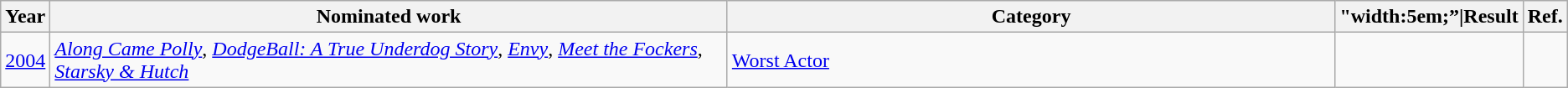<table class=wikitable>
<tr>
<th scope="col" style="width:1em;">Year</th>
<th scope="col" style="width:39em;">Nominated work</th>
<th scope="col" style="width:35em;">Category</th>
<th scope="col" style="width:5em;">"width:5em;”|Result</th>
<th scope="col" style="width:1em;">Ref.</th>
</tr>
<tr>
<td><a href='#'>2004</a></td>
<td><em><a href='#'>Along Came Polly</a></em>, <em><a href='#'>DodgeBall: A True Underdog Story</a></em>, <em><a href='#'>Envy</a></em>, <em><a href='#'>Meet the Fockers</a></em>,<br><em><a href='#'>Starsky & Hutch</a></em></td>
<td><a href='#'>Worst Actor</a></td>
<td></td>
<td></td>
</tr>
</table>
